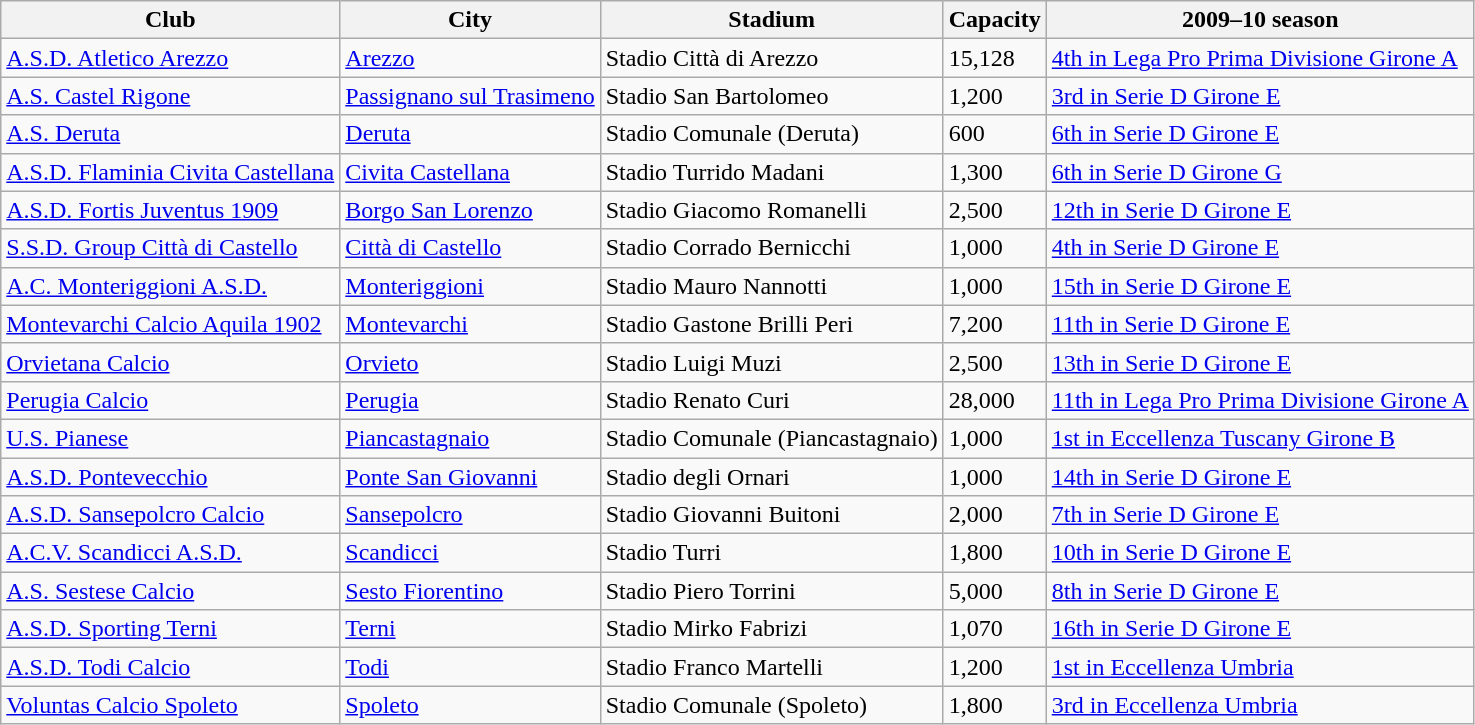<table class="wikitable sortable">
<tr>
<th>Club</th>
<th>City</th>
<th>Stadium</th>
<th>Capacity</th>
<th>2009–10 season</th>
</tr>
<tr>
<td><a href='#'>A.S.D. Atletico Arezzo</a></td>
<td><a href='#'>Arezzo</a></td>
<td>Stadio Città di Arezzo</td>
<td>15,128</td>
<td><a href='#'>4th in Lega Pro Prima Divisione Girone A</a></td>
</tr>
<tr>
<td><a href='#'>A.S. Castel Rigone</a></td>
<td><a href='#'>Passignano sul Trasimeno</a></td>
<td>Stadio San Bartolomeo</td>
<td>1,200</td>
<td><a href='#'>3rd in Serie D Girone E</a></td>
</tr>
<tr>
<td><a href='#'>A.S. Deruta</a></td>
<td><a href='#'>Deruta</a></td>
<td>Stadio Comunale (Deruta)</td>
<td>600</td>
<td><a href='#'>6th in Serie D Girone E</a></td>
</tr>
<tr>
<td><a href='#'>A.S.D. Flaminia Civita Castellana</a></td>
<td><a href='#'>Civita Castellana</a></td>
<td>Stadio Turrido Madani</td>
<td>1,300</td>
<td><a href='#'>6th in Serie D Girone G</a></td>
</tr>
<tr>
<td><a href='#'>A.S.D. Fortis Juventus 1909</a></td>
<td><a href='#'>Borgo San Lorenzo</a></td>
<td>Stadio Giacomo Romanelli</td>
<td>2,500</td>
<td><a href='#'>12th in Serie D Girone E</a></td>
</tr>
<tr>
<td><a href='#'>S.S.D. Group Città di Castello</a></td>
<td><a href='#'>Città di Castello</a></td>
<td>Stadio Corrado Bernicchi</td>
<td>1,000</td>
<td><a href='#'>4th in Serie D Girone E</a></td>
</tr>
<tr>
<td><a href='#'>A.C. Monteriggioni A.S.D.</a></td>
<td><a href='#'>Monteriggioni</a></td>
<td>Stadio Mauro Nannotti</td>
<td>1,000</td>
<td><a href='#'>15th in Serie D Girone E</a></td>
</tr>
<tr>
<td><a href='#'>Montevarchi Calcio Aquila 1902</a></td>
<td><a href='#'>Montevarchi</a></td>
<td>Stadio Gastone Brilli Peri</td>
<td>7,200</td>
<td><a href='#'>11th in Serie D Girone E</a></td>
</tr>
<tr>
<td><a href='#'>Orvietana Calcio</a></td>
<td><a href='#'>Orvieto</a></td>
<td>Stadio Luigi Muzi</td>
<td>2,500</td>
<td><a href='#'>13th in Serie D Girone E</a></td>
</tr>
<tr>
<td><a href='#'>Perugia Calcio</a></td>
<td><a href='#'>Perugia</a></td>
<td>Stadio Renato Curi</td>
<td>28,000</td>
<td><a href='#'>11th in Lega Pro Prima Divisione Girone A</a></td>
</tr>
<tr>
<td><a href='#'>U.S. Pianese</a></td>
<td><a href='#'>Piancastagnaio</a></td>
<td>Stadio Comunale (Piancastagnaio)</td>
<td>1,000</td>
<td><a href='#'>1st in Eccellenza Tuscany Girone B</a></td>
</tr>
<tr>
<td><a href='#'>A.S.D. Pontevecchio</a></td>
<td><a href='#'>Ponte San Giovanni</a></td>
<td>Stadio degli Ornari</td>
<td>1,000</td>
<td><a href='#'>14th in Serie D Girone E</a></td>
</tr>
<tr>
<td><a href='#'>A.S.D. Sansepolcro Calcio</a></td>
<td><a href='#'>Sansepolcro</a></td>
<td>Stadio Giovanni Buitoni</td>
<td>2,000</td>
<td><a href='#'>7th in Serie D Girone E</a></td>
</tr>
<tr>
<td><a href='#'>A.C.V. Scandicci A.S.D.</a></td>
<td><a href='#'>Scandicci</a></td>
<td>Stadio Turri</td>
<td>1,800</td>
<td><a href='#'>10th in Serie D Girone E</a></td>
</tr>
<tr>
<td><a href='#'>A.S. Sestese Calcio</a></td>
<td><a href='#'>Sesto Fiorentino</a></td>
<td>Stadio Piero Torrini</td>
<td>5,000</td>
<td><a href='#'>8th in Serie D Girone E</a></td>
</tr>
<tr>
<td><a href='#'>A.S.D. Sporting Terni</a></td>
<td><a href='#'>Terni</a></td>
<td>Stadio Mirko Fabrizi</td>
<td>1,070</td>
<td><a href='#'>16th in Serie D Girone E</a></td>
</tr>
<tr>
<td><a href='#'>A.S.D. Todi Calcio</a></td>
<td><a href='#'>Todi</a></td>
<td>Stadio Franco Martelli</td>
<td>1,200</td>
<td><a href='#'>1st in Eccellenza Umbria</a></td>
</tr>
<tr>
<td><a href='#'>Voluntas Calcio Spoleto</a></td>
<td><a href='#'>Spoleto</a></td>
<td>Stadio Comunale (Spoleto)</td>
<td>1,800</td>
<td><a href='#'>3rd in Eccellenza Umbria</a></td>
</tr>
</table>
